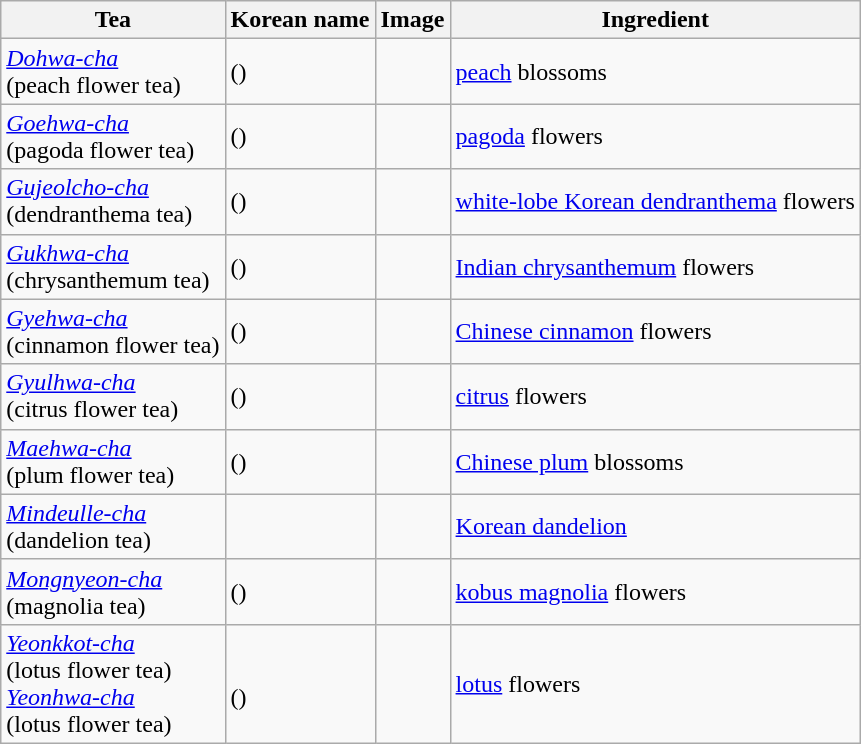<table class="wikitable">
<tr>
<th>Tea</th>
<th>Korean name</th>
<th>Image</th>
<th>Ingredient</th>
</tr>
<tr>
<td><em><a href='#'>Dohwa-cha</a></em><br>(peach flower tea)</td>
<td>()</td>
<td></td>
<td><a href='#'>peach</a> blossoms</td>
</tr>
<tr>
<td><em><a href='#'>Goehwa-cha</a></em><br>(pagoda flower tea)</td>
<td>()</td>
<td></td>
<td><a href='#'>pagoda</a> flowers</td>
</tr>
<tr>
<td><em><a href='#'>Gujeolcho-cha</a></em><br>(dendranthema tea)</td>
<td>()</td>
<td></td>
<td><a href='#'>white-lobe Korean dendranthema</a> flowers</td>
</tr>
<tr>
<td><em><a href='#'>Gukhwa-cha</a></em><br>(chrysanthemum tea)</td>
<td>()</td>
<td></td>
<td><a href='#'>Indian chrysanthemum</a> flowers</td>
</tr>
<tr>
<td><em><a href='#'>Gyehwa-cha</a></em><br>(cinnamon flower tea)</td>
<td>()</td>
<td></td>
<td><a href='#'>Chinese cinnamon</a> flowers</td>
</tr>
<tr>
<td><em><a href='#'>Gyulhwa-cha</a></em><br>(citrus flower tea)</td>
<td>()</td>
<td></td>
<td><a href='#'>citrus</a> flowers</td>
</tr>
<tr>
<td><em><a href='#'>Maehwa-cha</a></em><br>(plum flower tea)</td>
<td>()</td>
<td></td>
<td><a href='#'>Chinese plum</a> blossoms</td>
</tr>
<tr>
<td><em><a href='#'>Mindeulle-cha</a></em><br>(dandelion tea)</td>
<td></td>
<td></td>
<td><a href='#'>Korean dandelion</a></td>
</tr>
<tr>
<td><em><a href='#'>Mongnyeon-cha</a></em><br>(magnolia tea)</td>
<td>()</td>
<td></td>
<td><a href='#'>kobus magnolia</a> flowers</td>
</tr>
<tr>
<td><em><a href='#'>Yeonkkot-cha</a></em><br>(lotus flower tea)<br><em><a href='#'>Yeonhwa-cha</a></em><br>(lotus flower tea)</td>
<td><br>()</td>
<td></td>
<td><a href='#'>lotus</a> flowers</td>
</tr>
</table>
